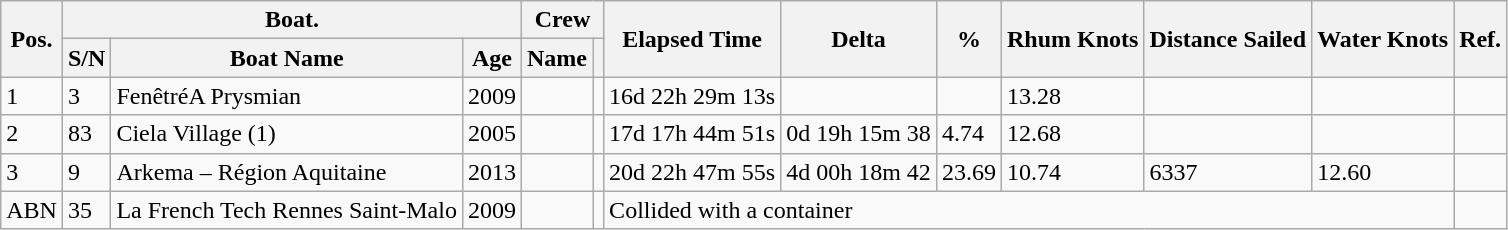<table class="wikitable sortable">
<tr>
<th rowspan=2>Pos.</th>
<th colspan=3>Boat.</th>
<th colspan=2>Crew</th>
<th rowspan=2>Elapsed Time</th>
<th rowspan=2>Delta</th>
<th rowspan=2>%</th>
<th rowspan=2>Rhum Knots</th>
<th rowspan=2>Distance Sailed</th>
<th rowspan=2>Water Knots</th>
<th rowspan=2>Ref.</th>
</tr>
<tr>
<th>S/N</th>
<th>Boat Name</th>
<th>Age</th>
<th>Name</th>
<th></th>
</tr>
<tr>
<td>1</td>
<td>3</td>
<td>FenêtréA Prysmian</td>
<td>2009</td>
<td> <br> </td>
<td> <br> </td>
<td>16d 22h 29m 13s</td>
<td></td>
<td></td>
<td>13.28</td>
<td></td>
<td></td>
<td></td>
</tr>
<tr>
<td>2</td>
<td>83</td>
<td>Ciela Village (1)</td>
<td>2005</td>
<td> <br> </td>
<td> <br> </td>
<td>17d 17h 44m 51s</td>
<td>0d 19h 15m 38</td>
<td>4.74</td>
<td>12.68</td>
<td></td>
<td></td>
<td></td>
</tr>
<tr>
<td>3</td>
<td>9</td>
<td>Arkema – Région Aquitaine</td>
<td>2013</td>
<td> <br> </td>
<td> <br> </td>
<td>20d 22h 47m 55s</td>
<td>4d 00h 18m 42</td>
<td>23.69</td>
<td>10.74</td>
<td>6337</td>
<td>12.60</td>
<td></td>
</tr>
<tr>
<td>ABN</td>
<td>35</td>
<td>La French Tech Rennes Saint-Malo</td>
<td>2009</td>
<td> <br> </td>
<td> <br> </td>
<td colspan=6>Collided with a container</td>
<td></td>
</tr>
</table>
